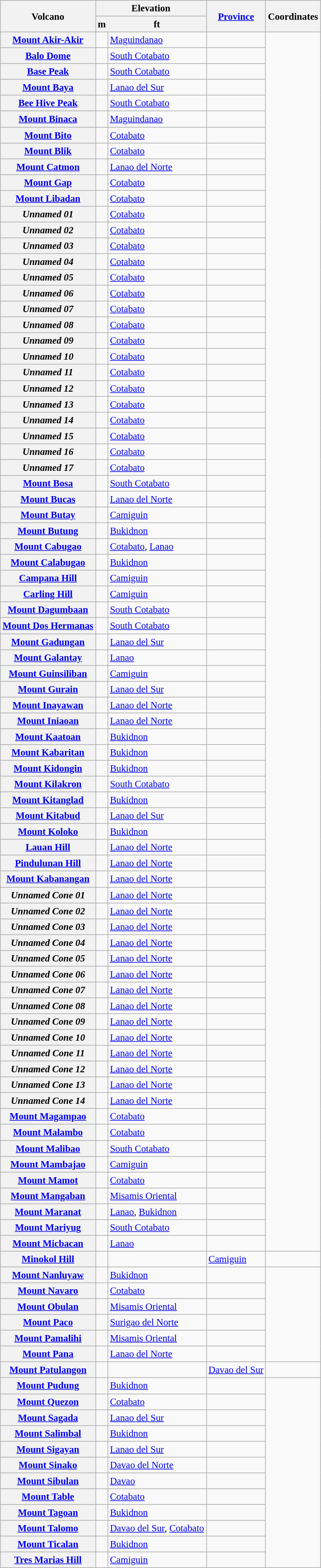<table class="wikitable sortable plainrowheaders" style="font-size:95%;">
<tr>
<th scope="col" rowspan="2">Volcano</th>
<th scope="col" colspan="2" class="unsortable">Elevation </th>
<th scope="col" rowspan="2"><a href='#'>Province</a></th>
<th scope="col" rowspan="2" data-sort-type="number">Coordinates</th>
</tr>
<tr>
<th data-sort-type="number" style="border-right:0;">m</th>
<th class="unsortable" data-sort-type="number" style="border-left:0;">ft</th>
</tr>
<tr>
<th scope="row" data-sort-value="Akir-Akir"><a href='#'>Mount Akir-Akir</a></th>
<td></td>
<td><a href='#'>Maguindanao</a></td>
<td></td>
</tr>
<tr>
<th scope="row"><a href='#'>Balo Dome</a></th>
<td></td>
<td><a href='#'>South Cotabato</a></td>
<td></td>
</tr>
<tr>
<th scope="row"><a href='#'>Base Peak</a></th>
<td></td>
<td><a href='#'>South Cotabato</a></td>
<td></td>
</tr>
<tr>
<th scope="row" data-sort-value="Baya"><a href='#'>Mount Baya</a></th>
<td></td>
<td><a href='#'>Lanao del Sur</a></td>
<td></td>
</tr>
<tr>
<th scope="row"><a href='#'>Bee Hive Peak</a></th>
<td></td>
<td><a href='#'>South Cotabato</a></td>
<td></td>
</tr>
<tr>
<th scope="row"><a href='#'>Mount Binaca</a></th>
<td></td>
<td><a href='#'>Maguindanao</a></td>
<td></td>
</tr>
<tr>
<th scope="row" data-sort-value="Bito"><a href='#'>Mount Bito</a></th>
<td></td>
<td><a href='#'>Cotabato</a></td>
<td></td>
</tr>
<tr>
<th scope="row" data-sort-value="Blik"><a href='#'>Mount Blik</a></th>
<td></td>
<td><a href='#'>Cotabato</a></td>
<td></td>
</tr>
<tr>
<th scope="row" data-sort-value="Catmon"><a href='#'>Mount Catmon</a></th>
<td></td>
<td><a href='#'>Lanao del Norte</a></td>
<td></td>
</tr>
<tr>
<th scope="row" data-sort-value="Gap"><a href='#'>Mount Gap</a></th>
<td></td>
<td><a href='#'>Cotabato</a></td>
<td></td>
</tr>
<tr>
<th scope="row" data-sort-value="Libadan"><a href='#'>Mount Libadan</a></th>
<td></td>
<td><a href='#'>Cotabato</a></td>
<td></td>
</tr>
<tr>
<th scope="row" style="border-right:0"><em>Unnamed 01</em></th>
<td></td>
<td><a href='#'>Cotabato</a></td>
<td></td>
</tr>
<tr>
<th scope="row" style="border-right:0"><em>Unnamed 02</em></th>
<td></td>
<td><a href='#'>Cotabato</a></td>
<td></td>
</tr>
<tr>
<th scope="row" style="border-right:0"><em>Unnamed 03</em></th>
<td></td>
<td><a href='#'>Cotabato</a></td>
<td></td>
</tr>
<tr>
<th scope="row" style="border-right:0"><em>Unnamed 04</em></th>
<td></td>
<td><a href='#'>Cotabato</a></td>
<td></td>
</tr>
<tr>
<th scope="row" style="border-right:0"><em>Unnamed 05</em></th>
<td></td>
<td><a href='#'>Cotabato</a></td>
<td></td>
</tr>
<tr>
<th scope="row" style="border-right:0"><em>Unnamed 06</em></th>
<td></td>
<td><a href='#'>Cotabato</a></td>
<td></td>
</tr>
<tr>
<th scope="row" style="border-right:0"><em>Unnamed 07</em></th>
<td></td>
<td><a href='#'>Cotabato</a></td>
<td></td>
</tr>
<tr>
<th scope="row" style="border-right:0"><em>Unnamed 08</em></th>
<td></td>
<td><a href='#'>Cotabato</a></td>
<td></td>
</tr>
<tr>
<th scope="row" style="border-right:0"><em>Unnamed 09</em></th>
<td></td>
<td><a href='#'>Cotabato</a></td>
<td></td>
</tr>
<tr>
<th scope="row" style="border-right:0"><em>Unnamed 10</em></th>
<td></td>
<td><a href='#'>Cotabato</a></td>
<td></td>
</tr>
<tr>
<th scope="row" style="border-right:0"><em>Unnamed 11</em></th>
<td></td>
<td><a href='#'>Cotabato</a></td>
<td></td>
</tr>
<tr>
<th scope="row" style="border-right:0"><em>Unnamed 12</em></th>
<td></td>
<td><a href='#'>Cotabato</a></td>
<td></td>
</tr>
<tr>
<th scope="row" style="border-right:0"><em>Unnamed 13</em></th>
<td></td>
<td><a href='#'>Cotabato</a></td>
<td></td>
</tr>
<tr>
<th scope="row" style="border-right:0"><em>Unnamed 14</em></th>
<td></td>
<td><a href='#'>Cotabato</a></td>
<td></td>
</tr>
<tr>
<th scope="row" style="border-right:0"><em>Unnamed 15</em></th>
<td></td>
<td><a href='#'>Cotabato</a></td>
<td></td>
</tr>
<tr>
<th scope="row" style="border-right:0"><em>Unnamed 16</em></th>
<td></td>
<td><a href='#'>Cotabato</a></td>
<td></td>
</tr>
<tr>
<th scope="row" style="border-right:0"><em>Unnamed 17</em></th>
<td></td>
<td><a href='#'>Cotabato</a></td>
<td></td>
</tr>
<tr>
<th scope="row" data-sort-value="Bosa"><a href='#'>Mount Bosa</a></th>
<td></td>
<td><a href='#'>South Cotabato</a></td>
<td></td>
</tr>
<tr>
<th scope="row" data-sort-value="Bucas"><a href='#'>Mount Bucas</a></th>
<td></td>
<td><a href='#'>Lanao del Norte</a></td>
<td></td>
</tr>
<tr>
<th scope="row"><a href='#'>Mount Butay</a></th>
<td></td>
<td><a href='#'>Camiguin</a></td>
<td></td>
</tr>
<tr>
<th scope="row" data-sort-value="Butung"><a href='#'>Mount Butung</a></th>
<td></td>
<td><a href='#'>Bukidnon</a></td>
<td></td>
</tr>
<tr>
<th scope="row" data-sort-value="Cabugao"><a href='#'>Mount Cabugao</a></th>
<td></td>
<td><a href='#'>Cotabato</a>, <a href='#'>Lanao</a></td>
<td></td>
</tr>
<tr>
<th scope="row" data-sort-value="Calabugao"><a href='#'>Mount Calabugao</a></th>
<td></td>
<td><a href='#'>Bukidnon</a></td>
<td></td>
</tr>
<tr>
<th scope="row"><a href='#'>Campana Hill</a></th>
<td></td>
<td><a href='#'>Camiguin</a></td>
<td></td>
</tr>
<tr>
<th scope="row"><a href='#'>Carling Hill</a></th>
<td></td>
<td><a href='#'>Camiguin</a></td>
<td></td>
</tr>
<tr>
<th scope="row" data-sort-value="Dagumbaan"><a href='#'>Mount Dagumbaan</a></th>
<td></td>
<td><a href='#'>South Cotabato</a></td>
<td></td>
</tr>
<tr>
<th scope="row" data-sort-value="Dos Hermanas"><a href='#'>Mount Dos Hermanas</a></th>
<td></td>
<td><a href='#'>South Cotabato</a></td>
<td></td>
</tr>
<tr>
<th scope="row" data-sort-value="Gadungan"><a href='#'>Mount Gadungan</a></th>
<td></td>
<td><a href='#'>Lanao del Sur</a></td>
<td></td>
</tr>
<tr>
<th scope="row" data-sort-value="Galantay"><a href='#'>Mount Galantay</a></th>
<td></td>
<td><a href='#'>Lanao</a></td>
<td></td>
</tr>
<tr>
<th scope="row"><a href='#'>Mount Guinsiliban</a></th>
<td></td>
<td><a href='#'>Camiguin</a></td>
<td></td>
</tr>
<tr>
<th scope="row" data-sort-value="Gurain"><a href='#'>Mount Gurain</a></th>
<td></td>
<td><a href='#'>Lanao del Sur</a></td>
<td></td>
</tr>
<tr>
<th scope="row" data-sort-value="Inayawan"><a href='#'>Mount Inayawan</a></th>
<td></td>
<td><a href='#'>Lanao del Norte</a></td>
<td></td>
</tr>
<tr>
<th scope="row" data-sort-value="Iniaoan"><a href='#'>Mount Iniaoan</a></th>
<td></td>
<td><a href='#'>Lanao del Norte</a></td>
<td></td>
</tr>
<tr>
<th scope="row" data-sort-value="Kaatoan"><a href='#'>Mount Kaatoan</a></th>
<td></td>
<td><a href='#'>Bukidnon</a></td>
<td></td>
</tr>
<tr>
<th scope="row" data-sort-value="Kabaritan"><a href='#'>Mount Kabaritan</a></th>
<td></td>
<td><a href='#'>Bukidnon</a></td>
<td></td>
</tr>
<tr>
<th scope="row" data-sort-value="Kidongin"><a href='#'>Mount Kidongin</a></th>
<td></td>
<td><a href='#'>Bukidnon</a></td>
<td></td>
</tr>
<tr>
<th scope="row" data-sort-value="Kilakron"><a href='#'>Mount Kilakron</a></th>
<td></td>
<td><a href='#'>South Cotabato</a></td>
<td></td>
</tr>
<tr>
<th scope="row" data-sort-value="Kitanglad"><a href='#'>Mount Kitanglad</a></th>
<td></td>
<td><a href='#'>Bukidnon</a></td>
<td></td>
</tr>
<tr>
<th scope="row" data-sort-value="Kitabud"><a href='#'>Mount Kitabud</a></th>
<td></td>
<td><a href='#'>Lanao del Sur</a></td>
<td></td>
</tr>
<tr>
<th scope="row" data-sort-value="Koloko"><a href='#'>Mount Koloko</a></th>
<td></td>
<td><a href='#'>Bukidnon</a></td>
<td></td>
</tr>
<tr>
<th scope="row"><a href='#'>Lauan Hill</a></th>
<td></td>
<td><a href='#'>Lanao del Norte</a></td>
<td></td>
</tr>
<tr>
<th scope="row"><a href='#'>Pindulunan Hill</a></th>
<td> </td>
<td><a href='#'>Lanao del Norte</a></td>
<td></td>
</tr>
<tr>
<th scope="row" data-sort-value="Kabanangan"><a href='#'>Mount Kabanangan</a></th>
<td> </td>
<td><a href='#'>Lanao del Norte</a></td>
<td></td>
</tr>
<tr>
<th scope="row" style="border-right:0"><em>Unnamed Cone 01</em></th>
<td> </td>
<td><a href='#'>Lanao del Norte</a></td>
<td></td>
</tr>
<tr>
<th scope="row" style="border-right:0"><em>Unnamed Cone 02</em></th>
<td> </td>
<td><a href='#'>Lanao del Norte</a></td>
<td></td>
</tr>
<tr>
<th scope="row" style="border-right:0"><em>Unnamed Cone 03</em></th>
<td> </td>
<td><a href='#'>Lanao del Norte</a></td>
<td></td>
</tr>
<tr>
<th scope="row" style="border-right:0"><em>Unnamed Cone 04</em></th>
<td> </td>
<td><a href='#'>Lanao del Norte</a></td>
<td></td>
</tr>
<tr>
<th scope="row" style="border-right:0"><em>Unnamed Cone 05</em></th>
<td></td>
<td><a href='#'>Lanao del Norte</a></td>
<td></td>
</tr>
<tr>
<th scope="row" style="border-right:0"><em>Unnamed Cone 06</em></th>
<td></td>
<td><a href='#'>Lanao del Norte</a></td>
<td></td>
</tr>
<tr>
<th scope="row" style="border-right:0"><em>Unnamed Cone 07</em></th>
<td> </td>
<td><a href='#'>Lanao del Norte</a></td>
<td></td>
</tr>
<tr>
<th scope="row" style="border-right:0"><em>Unnamed Cone 08</em></th>
<td> </td>
<td><a href='#'>Lanao del Norte</a></td>
<td></td>
</tr>
<tr>
<th scope="row" style="border-right:0"><em>Unnamed Cone 09</em></th>
<td> </td>
<td><a href='#'>Lanao del Norte</a></td>
<td></td>
</tr>
<tr>
<th scope="row" style="border-right:0"><em>Unnamed Cone 10</em></th>
<td> </td>
<td><a href='#'>Lanao del Norte</a></td>
<td></td>
</tr>
<tr>
<th scope="row" style="border-right:0"><em>Unnamed Cone 11</em></th>
<td></td>
<td><a href='#'>Lanao del Norte</a></td>
<td></td>
</tr>
<tr>
<th scope="row" style="border-right:0"><em>Unnamed Cone 12</em></th>
<td></td>
<td><a href='#'>Lanao del Norte</a></td>
<td></td>
</tr>
<tr>
<th scope="row" style="border-right:0"><em>Unnamed Cone 13</em></th>
<td></td>
<td><a href='#'>Lanao del Norte</a></td>
<td></td>
</tr>
<tr>
<th scope="row" style="border-right:0"><em>Unnamed Cone 14</em></th>
<td></td>
<td><a href='#'>Lanao del Norte</a></td>
<td></td>
</tr>
<tr>
<th scope="row" data-sort-value="Magampao"><a href='#'>Mount Magampao</a></th>
<td></td>
<td><a href='#'>Cotabato</a></td>
<td></td>
</tr>
<tr>
<th scope="row"><a href='#'>Mount Malambo</a></th>
<td> </td>
<td><a href='#'>Cotabato</a></td>
<td></td>
</tr>
<tr>
<th scope="row" data-sort-value="Malibao"><a href='#'>Mount Malibao</a></th>
<td> </td>
<td><a href='#'>South Cotabato</a></td>
<td></td>
</tr>
<tr>
<th scope="row" data-sort-value="Mambajao"><a href='#'>Mount Mambajao</a></th>
<td></td>
<td><a href='#'>Camiguin</a></td>
<td></td>
</tr>
<tr>
<th scope="row" data-sort-value="Mamot"><a href='#'>Mount Mamot</a></th>
<td></td>
<td><a href='#'>Cotabato</a></td>
<td></td>
</tr>
<tr>
<th scope="row" data-sort-value="Mangaban"><a href='#'>Mount Mangaban</a></th>
<td> </td>
<td><a href='#'>Misamis Oriental</a></td>
<td></td>
</tr>
<tr>
<th scope="row" data-sort-value="Maranat"><a href='#'>Mount Maranat</a></th>
<td></td>
<td><a href='#'>Lanao</a>, <a href='#'>Bukidnon</a></td>
<td></td>
</tr>
<tr>
<th scope="row" data-sort-value="Mariyug"><a href='#'>Mount Mariyug</a></th>
<td> </td>
<td><a href='#'>South Cotabato</a></td>
<td></td>
</tr>
<tr>
<th scope="row" data-sort-value="Micbacan"><a href='#'>Mount Micbacan</a></th>
<td> </td>
<td><a href='#'>Lanao</a></td>
<td></td>
</tr>
<tr>
<th scope="row"><a href='#'>Minokol Hill</a></th>
<td></td>
<td></td>
<td><a href='#'>Camiguin</a></td>
<td></td>
</tr>
<tr>
<th scope="row" data-sort-value="Nanluyaw"><a href='#'>Mount Nanluyaw</a></th>
<td></td>
<td><a href='#'>Bukidnon</a></td>
<td></td>
</tr>
<tr>
<th scope="row" data-sort-value="Navaro"><a href='#'>Mount Navaro</a></th>
<td></td>
<td><a href='#'>Cotabato</a></td>
<td></td>
</tr>
<tr>
<th scope="row" data-sort-value="Obulan"><a href='#'>Mount Obulan</a></th>
<td></td>
<td><a href='#'>Misamis Oriental</a></td>
<td></td>
</tr>
<tr>
<th scope="row" data-sort-value="Paco"><a href='#'>Mount Paco</a></th>
<td></td>
<td><a href='#'>Surigao del Norte</a></td>
<td></td>
</tr>
<tr>
<th scope="row" data-sort-value="Pamalihi"><a href='#'>Mount Pamalihi</a></th>
<td></td>
<td><a href='#'>Misamis Oriental</a></td>
<td></td>
</tr>
<tr>
<th scope="row" data-sort-value="Pana"><a href='#'>Mount Pana</a></th>
<td></td>
<td><a href='#'>Lanao del Norte</a></td>
<td></td>
</tr>
<tr>
<th scope="row" data-sort-value="Patulangon"><a href='#'>Mount Patulangon</a></th>
<td></td>
<td></td>
<td><a href='#'>Davao del Sur</a></td>
<td></td>
</tr>
<tr>
<th scope="row" data-sort-value="Pudung"><a href='#'>Mount Pudung</a></th>
<td></td>
<td><a href='#'>Bukidnon</a></td>
<td></td>
</tr>
<tr>
<th scope="row" data-sort-value="Quezon"><a href='#'>Mount Quezon</a></th>
<td></td>
<td><a href='#'>Cotabato</a></td>
<td></td>
</tr>
<tr>
<th scope="row"><a href='#'>Mount Sagada</a></th>
<td></td>
<td><a href='#'>Lanao del Sur</a></td>
<td></td>
</tr>
<tr>
<th scope="row" data-sort-value="Salimbal"><a href='#'>Mount Salimbal</a></th>
<td></td>
<td><a href='#'>Bukidnon</a></td>
<td></td>
</tr>
<tr>
<th scope="row" data-sort-value="Sigayan"><a href='#'>Mount Sigayan</a></th>
<td></td>
<td><a href='#'>Lanao del Sur</a></td>
<td></td>
</tr>
<tr>
<th scope="row" data-sort-value="Sinako"><a href='#'>Mount Sinako</a></th>
<td> </td>
<td><a href='#'>Davao del Norte</a></td>
<td></td>
</tr>
<tr>
<th scope="row" data-sort-value="Sibulan"><a href='#'>Mount Sibulan</a></th>
<td></td>
<td><a href='#'>Davao</a></td>
<td></td>
</tr>
<tr>
<th scope="row"><a href='#'>Mount Table</a></th>
<td></td>
<td><a href='#'>Cotabato</a></td>
<td></td>
</tr>
<tr>
<th scope="row" data-sort-value="Tagoan"><a href='#'>Mount Tagoan</a></th>
<td></td>
<td><a href='#'>Bukidnon</a></td>
<td></td>
</tr>
<tr>
<th scope="row" data-sort-value="Talomo"><a href='#'>Mount Talomo</a></th>
<td></td>
<td><a href='#'>Davao del Sur</a>, <a href='#'>Cotabato</a></td>
<td></td>
</tr>
<tr>
<th scope="row" data-sort-value="Ticalan"><a href='#'>Mount Ticalan</a></th>
<td></td>
<td><a href='#'>Bukidnon</a></td>
<td></td>
</tr>
<tr>
<th scope="row"><a href='#'>Tres Marias Hill</a></th>
<td></td>
<td><a href='#'>Camiguin</a></td>
<td></td>
</tr>
</table>
